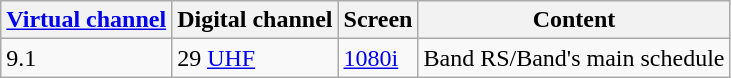<table class = wikitable>
<tr>
<th><a href='#'>Virtual channel</a></th>
<th>Digital channel</th>
<th>Screen</th>
<th>Content</th>
</tr>
<tr>
<td>9.1</td>
<td>29 <a href='#'>UHF</a></td>
<td><a href='#'>1080i</a></td>
<td>Band RS/Band's main schedule</td>
</tr>
</table>
